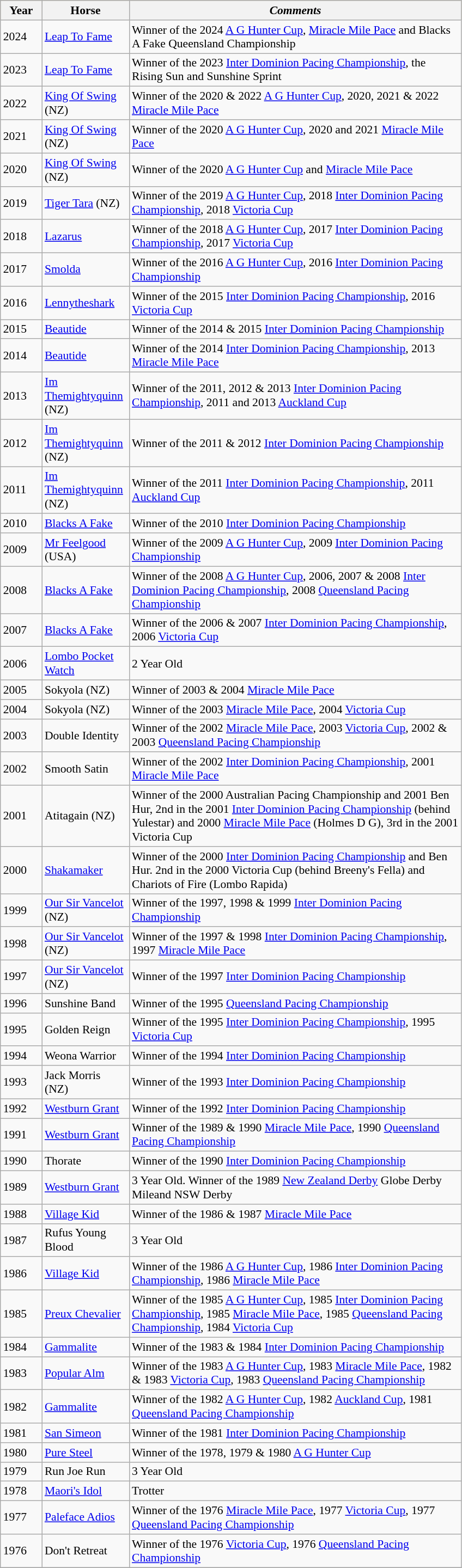<table class="wikitable sortable" | border="1" cellpadding="0" style="border-collapse:collapse; font-size:90%;">
<tr style="background:#dacaa5; text-align:center;">
<th width="44px"><strong>Year</strong><br></th>
<th width="100px"><strong>Horse</strong><br></th>
<th width="400px"><em>Comments</em><br></th>
</tr>
<tr ---->
<td>2024</td>
<td><a href='#'>Leap To Fame</a></td>
<td>Winner of the 2024 <a href='#'>A G Hunter Cup</a>, <a href='#'>Miracle Mile Pace</a> and Blacks A Fake Queensland Championship</td>
</tr>
<tr>
<td>2023</td>
<td><a href='#'>Leap To Fame</a></td>
<td>Winner of the 2023 <a href='#'>Inter Dominion Pacing Championship</a>, the Rising Sun and Sunshine Sprint</td>
</tr>
<tr>
<td>2022</td>
<td><a href='#'>King Of Swing</a> (NZ)</td>
<td>Winner of the 2020 & 2022 <a href='#'>A G Hunter Cup</a>, 2020, 2021 & 2022 <a href='#'>Miracle Mile Pace</a></td>
</tr>
<tr>
<td>2021</td>
<td><a href='#'>King Of Swing</a> (NZ)</td>
<td>Winner of the 2020 <a href='#'>A G Hunter Cup</a>, 2020 and 2021 <a href='#'>Miracle Mile Pace</a></td>
</tr>
<tr>
<td>2020</td>
<td><a href='#'>King Of Swing</a> (NZ)</td>
<td>Winner of the 2020 <a href='#'>A G Hunter Cup</a> and <a href='#'>Miracle Mile Pace</a></td>
</tr>
<tr>
<td>2019</td>
<td><a href='#'>Tiger Tara</a> (NZ)</td>
<td>Winner of the 2019 <a href='#'>A G Hunter Cup</a>, 2018 <a href='#'>Inter Dominion Pacing Championship</a>, 2018 <a href='#'>Victoria Cup</a></td>
</tr>
<tr>
<td>2018</td>
<td><a href='#'>Lazarus</a></td>
<td>Winner of the 2018 <a href='#'>A G Hunter Cup</a>, 2017 <a href='#'>Inter Dominion Pacing Championship</a>, 2017 <a href='#'>Victoria Cup</a></td>
</tr>
<tr>
<td>2017</td>
<td><a href='#'>Smolda</a></td>
<td>Winner of the 2016 <a href='#'>A G Hunter Cup</a>, 2016 <a href='#'>Inter Dominion Pacing Championship</a></td>
</tr>
<tr>
<td>2016</td>
<td><a href='#'>Lennytheshark</a></td>
<td>Winner of the 2015 <a href='#'>Inter Dominion Pacing Championship</a>, 2016 <a href='#'>Victoria Cup</a></td>
</tr>
<tr>
<td>2015</td>
<td><a href='#'>Beautide</a></td>
<td>Winner of the 2014 & 2015 <a href='#'>Inter Dominion Pacing Championship</a></td>
</tr>
<tr>
<td>2014</td>
<td><a href='#'>Beautide</a></td>
<td>Winner of the 2014 <a href='#'>Inter Dominion Pacing Championship</a>, 2013 <a href='#'>Miracle Mile Pace</a></td>
</tr>
<tr>
<td>2013</td>
<td><a href='#'>Im Themightyquinn</a> (NZ)</td>
<td>Winner of the 2011, 2012 & 2013 <a href='#'>Inter Dominion Pacing Championship</a>, 2011 and 2013 <a href='#'>Auckland Cup</a></td>
</tr>
<tr>
<td>2012</td>
<td><a href='#'>Im Themightyquinn</a> (NZ)</td>
<td>Winner of the 2011 & 2012 <a href='#'>Inter Dominion Pacing Championship</a></td>
</tr>
<tr>
<td>2011</td>
<td><a href='#'>Im Themightyquinn</a> (NZ)</td>
<td>Winner of the 2011 <a href='#'>Inter Dominion Pacing Championship</a>, 2011 <a href='#'>Auckland Cup</a></td>
</tr>
<tr>
<td>2010</td>
<td><a href='#'>Blacks A Fake</a></td>
<td>Winner of the 2010 <a href='#'>Inter Dominion Pacing Championship</a></td>
</tr>
<tr>
<td>2009</td>
<td><a href='#'>Mr Feelgood</a> (USA)</td>
<td>Winner of the 2009 <a href='#'>A G Hunter Cup</a>, 2009 <a href='#'>Inter Dominion Pacing Championship</a></td>
</tr>
<tr>
<td>2008</td>
<td><a href='#'>Blacks A Fake</a></td>
<td>Winner of the 2008 <a href='#'>A G Hunter Cup</a>, 2006, 2007 & 2008 <a href='#'>Inter Dominion Pacing Championship</a>, 2008 <a href='#'>Queensland Pacing Championship</a></td>
</tr>
<tr>
<td>2007</td>
<td><a href='#'>Blacks A Fake</a></td>
<td>Winner of the 2006 & 2007 <a href='#'>Inter Dominion Pacing Championship</a>, 2006 <a href='#'>Victoria Cup</a></td>
</tr>
<tr>
<td>2006</td>
<td><a href='#'>Lombo Pocket Watch</a></td>
<td>2 Year Old</td>
</tr>
<tr>
<td>2005</td>
<td>Sokyola (NZ)</td>
<td>Winner of 2003 & 2004 <a href='#'>Miracle Mile Pace</a></td>
</tr>
<tr>
<td>2004</td>
<td>Sokyola (NZ)</td>
<td>Winner of the 2003 <a href='#'>Miracle Mile Pace</a>, 2004 <a href='#'>Victoria Cup</a></td>
</tr>
<tr>
<td>2003</td>
<td>Double Identity</td>
<td>Winner of the 2002 <a href='#'>Miracle Mile Pace</a>, 2003 <a href='#'>Victoria Cup</a>, 2002 & 2003 <a href='#'>Queensland Pacing Championship</a></td>
</tr>
<tr>
<td>2002</td>
<td>Smooth Satin</td>
<td>Winner of the 2002 <a href='#'>Inter Dominion Pacing Championship</a>, 2001 <a href='#'>Miracle Mile Pace</a></td>
</tr>
<tr>
<td>2001</td>
<td>Atitagain (NZ)</td>
<td>Winner of the 2000 Australian Pacing Championship and 2001 Ben Hur, 2nd in the 2001 <a href='#'>Inter Dominion Pacing Championship</a> (behind Yulestar) and 2000 <a href='#'>Miracle Mile Pace</a> (Holmes D G), 3rd in the 2001 Victoria Cup</td>
</tr>
<tr>
<td>2000</td>
<td><a href='#'>Shakamaker</a></td>
<td>Winner of the 2000 <a href='#'>Inter Dominion Pacing Championship</a> and Ben Hur. 2nd in the 2000 Victoria Cup (behind Breeny's Fella) and Chariots of Fire (Lombo Rapida)</td>
</tr>
<tr>
<td>1999</td>
<td><a href='#'>Our Sir Vancelot</a> (NZ)</td>
<td>Winner of the 1997, 1998 & 1999 <a href='#'>Inter Dominion Pacing Championship</a></td>
</tr>
<tr>
<td>1998</td>
<td><a href='#'>Our Sir Vancelot</a> (NZ)</td>
<td>Winner of the 1997 & 1998 <a href='#'>Inter Dominion Pacing Championship</a>, 1997 <a href='#'>Miracle Mile Pace</a></td>
</tr>
<tr>
<td>1997</td>
<td><a href='#'>Our Sir Vancelot</a> (NZ)</td>
<td>Winner of the 1997 <a href='#'>Inter Dominion Pacing Championship</a></td>
</tr>
<tr>
<td>1996</td>
<td>Sunshine Band</td>
<td>Winner of the 1995 <a href='#'>Queensland Pacing Championship</a></td>
</tr>
<tr>
<td>1995</td>
<td>Golden Reign</td>
<td>Winner of the 1995 <a href='#'>Inter Dominion Pacing Championship</a>, 1995 <a href='#'>Victoria Cup</a></td>
</tr>
<tr>
<td>1994</td>
<td>Weona Warrior</td>
<td>Winner of the 1994 <a href='#'>Inter Dominion Pacing Championship</a></td>
</tr>
<tr>
<td>1993</td>
<td>Jack Morris (NZ)</td>
<td>Winner of the 1993 <a href='#'>Inter Dominion Pacing Championship</a></td>
</tr>
<tr>
<td>1992</td>
<td><a href='#'>Westburn Grant</a></td>
<td>Winner of the 1992 <a href='#'>Inter Dominion Pacing Championship</a></td>
</tr>
<tr>
<td>1991</td>
<td><a href='#'>Westburn Grant</a></td>
<td>Winner of the 1989 & 1990 <a href='#'>Miracle Mile Pace</a>, 1990 <a href='#'>Queensland Pacing Championship</a></td>
</tr>
<tr>
<td>1990</td>
<td>Thorate</td>
<td>Winner of the 1990 <a href='#'>Inter Dominion Pacing Championship</a></td>
</tr>
<tr>
<td>1989</td>
<td><a href='#'>Westburn Grant</a></td>
<td>3 Year Old. Winner of the 1989 <a href='#'>New Zealand Derby</a> Globe Derby Mileand NSW Derby</td>
</tr>
<tr>
<td>1988</td>
<td><a href='#'>Village Kid</a></td>
<td>Winner of the 1986 & 1987 <a href='#'>Miracle Mile Pace</a></td>
</tr>
<tr>
<td>1987</td>
<td>Rufus Young Blood</td>
<td>3 Year Old</td>
</tr>
<tr>
<td>1986</td>
<td><a href='#'>Village Kid</a></td>
<td>Winner of the 1986 <a href='#'>A G Hunter Cup</a>, 1986 <a href='#'>Inter Dominion Pacing Championship</a>, 1986 <a href='#'>Miracle Mile Pace</a></td>
</tr>
<tr>
<td>1985</td>
<td><a href='#'>Preux Chevalier</a></td>
<td>Winner of the 1985 <a href='#'>A G Hunter Cup</a>, 1985 <a href='#'>Inter Dominion Pacing Championship</a>, 1985 <a href='#'>Miracle Mile Pace</a>, 1985 <a href='#'>Queensland Pacing Championship</a>, 1984 <a href='#'>Victoria Cup</a></td>
</tr>
<tr>
<td>1984</td>
<td><a href='#'>Gammalite</a></td>
<td>Winner of the 1983 & 1984 <a href='#'>Inter Dominion Pacing Championship</a></td>
</tr>
<tr>
<td>1983</td>
<td><a href='#'>Popular Alm</a></td>
<td>Winner of the 1983 <a href='#'>A G Hunter Cup</a>, 1983 <a href='#'>Miracle Mile Pace</a>, 1982 & 1983 <a href='#'>Victoria Cup</a>, 1983 <a href='#'>Queensland Pacing Championship</a></td>
</tr>
<tr>
<td>1982</td>
<td><a href='#'>Gammalite</a></td>
<td>Winner of the 1982 <a href='#'>A G Hunter Cup</a>, 1982 <a href='#'>Auckland Cup</a>, 1981 <a href='#'>Queensland Pacing Championship</a></td>
</tr>
<tr>
<td>1981</td>
<td><a href='#'>San Simeon</a></td>
<td>Winner of the 1981 <a href='#'>Inter Dominion Pacing Championship</a></td>
</tr>
<tr>
<td>1980</td>
<td><a href='#'>Pure Steel</a></td>
<td>Winner of the 1978, 1979 & 1980 <a href='#'>A G Hunter Cup</a></td>
</tr>
<tr>
<td>1979</td>
<td>Run Joe Run</td>
<td>3 Year Old</td>
</tr>
<tr>
<td>1978</td>
<td><a href='#'>Maori's Idol</a></td>
<td>Trotter</td>
</tr>
<tr>
<td>1977</td>
<td><a href='#'>Paleface Adios</a></td>
<td>Winner of the 1976 <a href='#'>Miracle Mile Pace</a>, 1977 <a href='#'>Victoria Cup</a>, 1977 <a href='#'>Queensland Pacing Championship</a></td>
</tr>
<tr>
<td>1976</td>
<td>Don't Retreat</td>
<td>Winner of the 1976 <a href='#'>Victoria Cup</a>, 1976 <a href='#'>Queensland Pacing Championship</a></td>
</tr>
<tr>
</tr>
</table>
